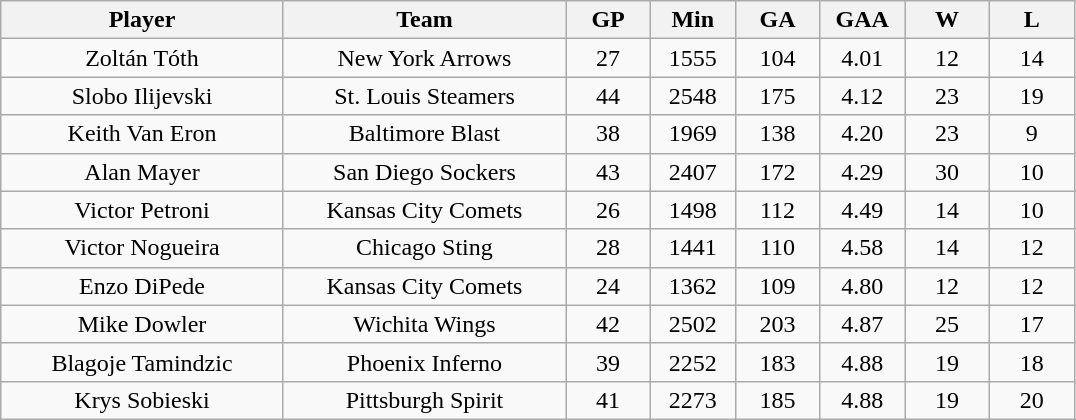<table class="wikitable">
<tr>
<th bgcolor="#DDDDFF" width="20%">Player</th>
<th bgcolor="#DDDDFF" width="20%">Team</th>
<th bgcolor="#DDDDFF" width="6%">GP</th>
<th bgcolor="#DDDDFF" width="6%">Min</th>
<th bgcolor="#DDDDFF" width="6%">GA</th>
<th bgcolor="#DDDDFF" width="6%">GAA</th>
<th bgcolor="#DDDDFF" width="6%">W</th>
<th bgcolor="#DDDDFF" width="6%">L</th>
</tr>
<tr align=center>
<td>Zoltán Tóth</td>
<td>New York Arrows</td>
<td>27</td>
<td>1555</td>
<td>104</td>
<td>4.01</td>
<td>12</td>
<td>14</td>
</tr>
<tr align=center>
<td>Slobo Ilijevski</td>
<td>St. Louis Steamers</td>
<td>44</td>
<td>2548</td>
<td>175</td>
<td>4.12</td>
<td>23</td>
<td>19</td>
</tr>
<tr align=center>
<td>Keith Van Eron</td>
<td>Baltimore Blast</td>
<td>38</td>
<td>1969</td>
<td>138</td>
<td>4.20</td>
<td>23</td>
<td>9</td>
</tr>
<tr align=center>
<td>Alan Mayer</td>
<td>San Diego Sockers</td>
<td>43</td>
<td>2407</td>
<td>172</td>
<td>4.29</td>
<td>30</td>
<td>10</td>
</tr>
<tr align=center>
<td>Victor Petroni</td>
<td>Kansas City Comets</td>
<td>26</td>
<td>1498</td>
<td>112</td>
<td>4.49</td>
<td>14</td>
<td>10</td>
</tr>
<tr align=center>
<td>Victor Nogueira</td>
<td>Chicago Sting</td>
<td>28</td>
<td>1441</td>
<td>110</td>
<td>4.58</td>
<td>14</td>
<td>12</td>
</tr>
<tr align=center>
<td>Enzo DiPede</td>
<td>Kansas City Comets</td>
<td>24</td>
<td>1362</td>
<td>109</td>
<td>4.80</td>
<td>12</td>
<td>12</td>
</tr>
<tr align=center>
<td>Mike Dowler</td>
<td>Wichita Wings</td>
<td>42</td>
<td>2502</td>
<td>203</td>
<td>4.87</td>
<td>25</td>
<td>17</td>
</tr>
<tr align=center>
<td>Blagoje Tamindzic</td>
<td>Phoenix Inferno</td>
<td>39</td>
<td>2252</td>
<td>183</td>
<td>4.88</td>
<td>19</td>
<td>18</td>
</tr>
<tr align=center>
<td>Krys Sobieski</td>
<td>Pittsburgh Spirit</td>
<td>41</td>
<td>2273</td>
<td>185</td>
<td>4.88</td>
<td>19</td>
<td>20</td>
</tr>
</table>
